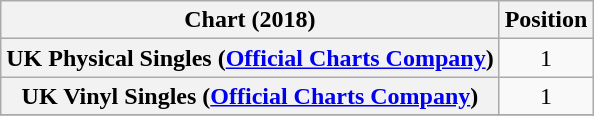<table class="wikitable plainrowheaders sortable" style="text-align:center">
<tr>
<th scope="col">Chart (2018)</th>
<th scope="col">Position</th>
</tr>
<tr>
<th scope="row">UK Physical Singles (<a href='#'>Official Charts Company</a>)</th>
<td>1</td>
</tr>
<tr>
<th scope="row">UK Vinyl Singles (<a href='#'>Official Charts Company</a>)</th>
<td>1</td>
</tr>
<tr>
</tr>
</table>
